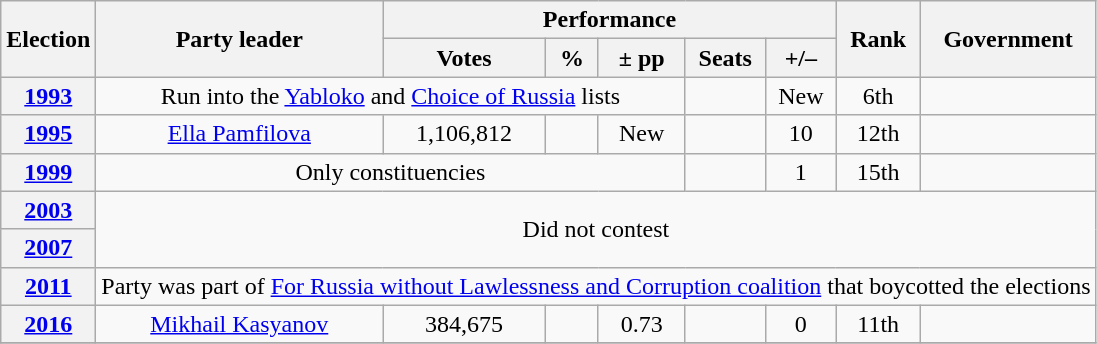<table class=wikitable style=text-align:center>
<tr>
<th rowspan="2"><strong>Election</strong></th>
<th rowspan="2">Party leader</th>
<th colspan="5" scope="col">Performance</th>
<th rowspan="2">Rank</th>
<th rowspan="2">Government</th>
</tr>
<tr>
<th><strong>Votes</strong></th>
<th><strong>%</strong></th>
<th><strong>± pp</strong></th>
<th><strong>Seats</strong></th>
<th><strong>+/–</strong></th>
</tr>
<tr>
<th><a href='#'>1993</a></th>
<td rowspan=1 colspan=4>Run into the <a href='#'>Yabloko</a> and <a href='#'>Choice of Russia</a> lists</td>
<td></td>
<td>New</td>
<td>6th</td>
<td></td>
</tr>
<tr>
<th><a href='#'>1995</a></th>
<td><a href='#'>Ella Pamfilova</a></td>
<td>1,106,812</td>
<td></td>
<td>New</td>
<td></td>
<td> 10</td>
<td> 12th</td>
<td></td>
</tr>
<tr>
<th><a href='#'>1999</a></th>
<td rowspan=1 colspan=4>Only constituencies</td>
<td></td>
<td> 1</td>
<td> 15th</td>
<td></td>
</tr>
<tr>
<th><a href='#'>2003</a></th>
<td rowspan=2 colspan=8>Did not contest</td>
</tr>
<tr>
<th><a href='#'>2007</a></th>
</tr>
<tr>
<th><a href='#'>2011</a></th>
<td rowspan=1 colspan=8>Party was part of <a href='#'>For Russia without Lawlessness and Corruption coalition</a> that boycotted the elections</td>
</tr>
<tr>
<th><a href='#'>2016</a></th>
<td><a href='#'>Mikhail Kasyanov</a></td>
<td>384,675</td>
<td></td>
<td> 0.73</td>
<td></td>
<td> 0</td>
<td> 11th</td>
<td></td>
</tr>
<tr>
</tr>
</table>
